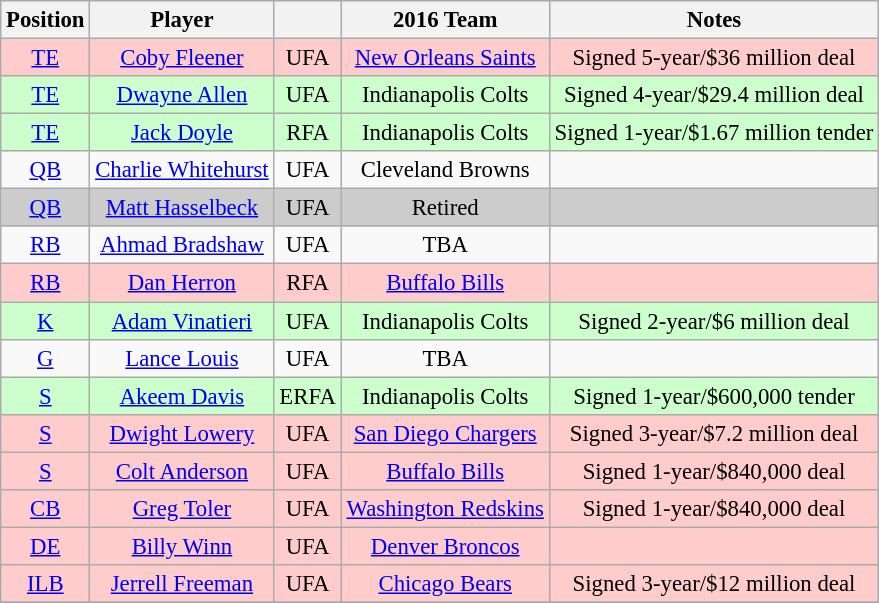<table class="wikitable" style="font-size: 95%; text-align: center;">
<tr>
<th>Position</th>
<th>Player</th>
<th></th>
<th>2016 Team</th>
<th>Notes</th>
</tr>
<tr style="background:#fcc;">
<td><a href='#'>TE</a></td>
<td><a href='#'>Coby Fleener</a></td>
<td>UFA</td>
<td><a href='#'>New Orleans Saints</a></td>
<td>Signed 5-year/$36 million deal</td>
</tr>
<tr style="background:#cfc;">
<td><a href='#'>TE</a></td>
<td><a href='#'>Dwayne Allen</a></td>
<td>UFA</td>
<td>Indianapolis Colts</td>
<td>Signed 4-year/$29.4 million deal</td>
</tr>
<tr style="background:#cfc;">
<td><a href='#'>TE</a></td>
<td><a href='#'>Jack Doyle</a></td>
<td>RFA</td>
<td>Indianapolis Colts</td>
<td>Signed 1-year/$1.67 million tender</td>
</tr>
<tr>
<td><a href='#'>QB</a></td>
<td><a href='#'>Charlie Whitehurst</a></td>
<td>UFA</td>
<td>Cleveland Browns</td>
<td></td>
</tr>
<tr style="background:#ccc;">
<td><a href='#'>QB</a></td>
<td><a href='#'>Matt Hasselbeck</a></td>
<td>UFA</td>
<td>Retired</td>
<td></td>
</tr>
<tr>
<td><a href='#'>RB</a></td>
<td><a href='#'>Ahmad Bradshaw</a></td>
<td>UFA</td>
<td>TBA</td>
<td></td>
</tr>
<tr style="background:#fcc; ">
<td><a href='#'>RB</a></td>
<td><a href='#'>Dan Herron</a></td>
<td>RFA</td>
<td><a href='#'>Buffalo Bills</a></td>
<td></td>
</tr>
<tr style="background:#cfc;">
<td><a href='#'>K</a></td>
<td><a href='#'>Adam Vinatieri</a></td>
<td>UFA</td>
<td>Indianapolis Colts</td>
<td>Signed 2-year/$6 million deal</td>
</tr>
<tr>
<td><a href='#'>G</a></td>
<td><a href='#'>Lance Louis</a></td>
<td>UFA</td>
<td>TBA</td>
<td></td>
</tr>
<tr style="background:#cfc;">
<td><a href='#'>S</a></td>
<td><a href='#'>Akeem Davis</a></td>
<td>ERFA</td>
<td>Indianapolis Colts</td>
<td>Signed 1-year/$600,000 tender</td>
</tr>
<tr style="background:#fcc;">
<td><a href='#'>S</a></td>
<td><a href='#'>Dwight Lowery</a></td>
<td>UFA</td>
<td><a href='#'>San Diego Chargers</a></td>
<td>Signed 3-year/$7.2 million deal</td>
</tr>
<tr style="background:#fcc;">
<td><a href='#'>S</a></td>
<td><a href='#'>Colt Anderson</a></td>
<td>UFA</td>
<td><a href='#'>Buffalo Bills</a></td>
<td>Signed 1-year/$840,000 deal</td>
</tr>
<tr style="background:#fcc;">
<td><a href='#'>CB</a></td>
<td><a href='#'>Greg Toler</a></td>
<td>UFA</td>
<td><a href='#'>Washington Redskins</a></td>
<td>Signed 1-year/$840,000 deal</td>
</tr>
<tr style="background:#FCC; ">
<td><a href='#'>DE</a></td>
<td><a href='#'>Billy Winn</a></td>
<td>UFA</td>
<td><a href='#'>Denver Broncos</a></td>
<td></td>
</tr>
<tr style="background:#fcc;">
<td><a href='#'>ILB</a></td>
<td><a href='#'>Jerrell Freeman</a></td>
<td>UFA</td>
<td><a href='#'>Chicago Bears</a></td>
<td>Signed 3-year/$12 million deal</td>
</tr>
<tr>
</tr>
</table>
